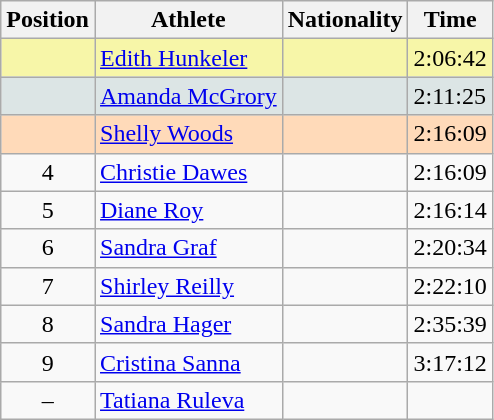<table class="wikitable sortable">
<tr>
<th>Position</th>
<th>Athlete</th>
<th>Nationality</th>
<th>Time</th>
</tr>
<tr bgcolor="#F7F6A8">
<td align=center></td>
<td><a href='#'>Edith Hunkeler</a></td>
<td></td>
<td>2:06:42</td>
</tr>
<tr bgcolor="#DCE5E5">
<td align=center></td>
<td><a href='#'>Amanda McGrory</a></td>
<td></td>
<td>2:11:25</td>
</tr>
<tr bgcolor="#FFDAB9">
<td align=center></td>
<td><a href='#'>Shelly Woods</a></td>
<td></td>
<td>2:16:09</td>
</tr>
<tr>
<td align=center>4</td>
<td><a href='#'>Christie Dawes</a></td>
<td></td>
<td>2:16:09</td>
</tr>
<tr>
<td align=center>5</td>
<td><a href='#'>Diane Roy</a></td>
<td></td>
<td>2:16:14</td>
</tr>
<tr>
<td align=center>6</td>
<td><a href='#'>Sandra Graf</a></td>
<td></td>
<td>2:20:34</td>
</tr>
<tr>
<td align=center>7</td>
<td><a href='#'>Shirley Reilly</a></td>
<td></td>
<td>2:22:10</td>
</tr>
<tr>
<td align=center>8</td>
<td><a href='#'>Sandra Hager</a></td>
<td></td>
<td>2:35:39</td>
</tr>
<tr>
<td align=center>9</td>
<td><a href='#'>Cristina Sanna</a></td>
<td></td>
<td>3:17:12</td>
</tr>
<tr>
<td align=center>–</td>
<td><a href='#'>Tatiana Ruleva</a></td>
<td></td>
<td></td>
</tr>
</table>
